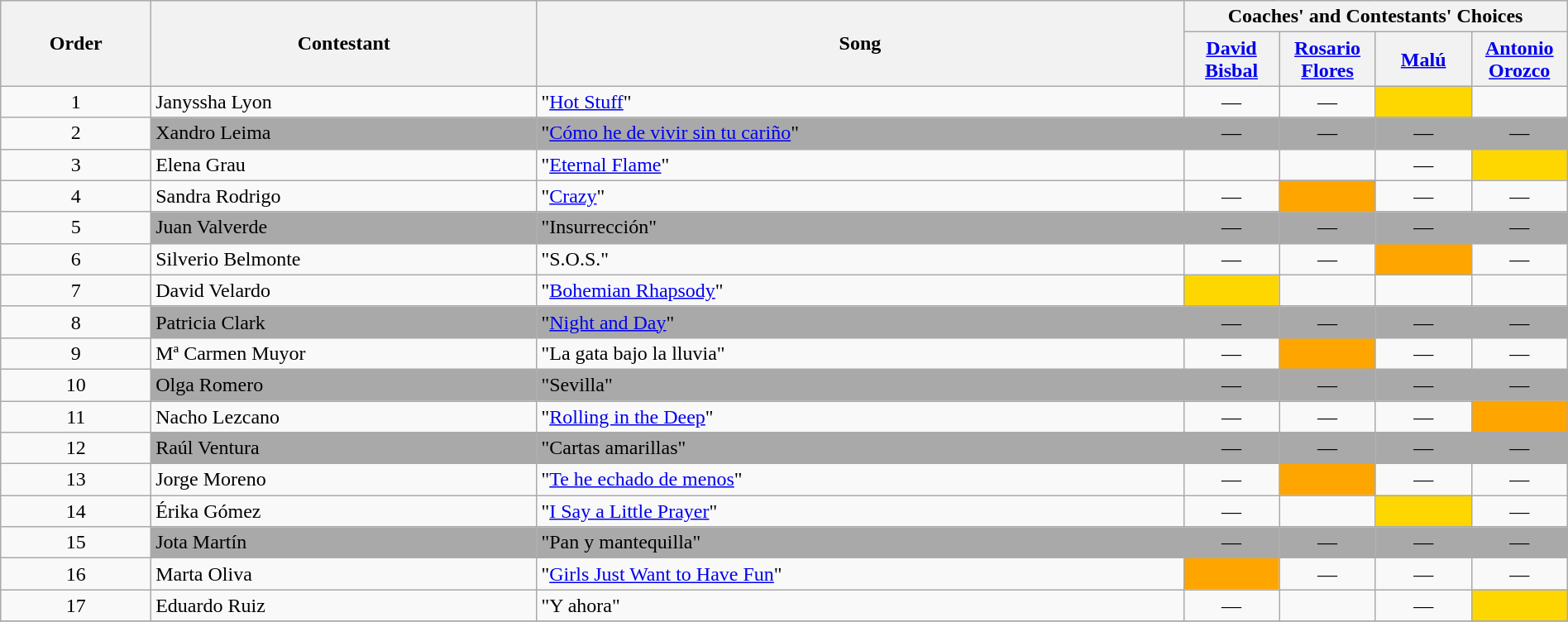<table class="wikitable" style="width:100%;">
<tr>
<th rowspan=2>Order</th>
<th rowspan=2>Contestant</th>
<th rowspan=2>Song</th>
<th colspan=4>Coaches' and Contestants' Choices</th>
</tr>
<tr>
<th width="70"><a href='#'>David Bisbal</a></th>
<th width="70"><a href='#'>Rosario Flores</a></th>
<th width="70"><a href='#'>Malú</a></th>
<th width="70"><a href='#'>Antonio Orozco</a></th>
</tr>
<tr>
<td align="center">1</td>
<td>Janyssha Lyon</td>
<td>"<a href='#'>Hot Stuff</a>"</td>
<td align="center">—</td>
<td align="center">—</td>
<td style="background:gold;text-align:center;"></td>
<td style=";text-align:center;"></td>
</tr>
<tr>
<td align="center">2</td>
<td style="background:darkgrey;text-align:left;">Xandro Leima</td>
<td style="background:darkgrey;text-align:left;">"<a href='#'>Cómo he de vivir sin tu cariño</a>"</td>
<td style="background:darkgrey;text-align:center;">—</td>
<td style="background:darkgrey;text-align:center;">—</td>
<td style="background:darkgrey;text-align:center;">—</td>
<td style="background:darkgrey;text-align:center;">—</td>
</tr>
<tr>
<td align="center">3</td>
<td>Elena Grau</td>
<td>"<a href='#'>Eternal Flame</a>"</td>
<td style=";text-align:center;"></td>
<td style=";text-align:center;"></td>
<td align="center">—</td>
<td style="background:gold;text-align:center;"></td>
</tr>
<tr>
<td align="center">4</td>
<td>Sandra Rodrigo</td>
<td>"<a href='#'>Crazy</a>"</td>
<td align="center">—</td>
<td style="background:orange;text-align:center;"></td>
<td align="center">—</td>
<td align="center">—</td>
</tr>
<tr>
<td align="center">5</td>
<td style="background:darkgrey;text-align:left;">Juan Valverde</td>
<td style="background:darkgrey;text-align:left;">"Insurrección"</td>
<td style="background:darkgrey;text-align:center;">—</td>
<td style="background:darkgrey;text-align:center;">—</td>
<td style="background:darkgrey;text-align:center;">—</td>
<td style="background:darkgrey;text-align:center;">—</td>
</tr>
<tr>
<td align="center">6</td>
<td>Silverio Belmonte</td>
<td>"S.O.S."</td>
<td align="center">—</td>
<td align="center">—</td>
<td style="background:orange;text-align:center;"></td>
<td align="center">—</td>
</tr>
<tr>
<td align="center">7</td>
<td>David Velardo</td>
<td>"<a href='#'>Bohemian Rhapsody</a>"</td>
<td style="background:gold;text-align:center;"></td>
<td style=";text-align:center;"></td>
<td style=";text-align:center;"></td>
<td style=";text-align:center;"></td>
</tr>
<tr>
<td align="center">8</td>
<td style="background:darkgrey;text-align:left;">Patricia Clark</td>
<td style="background:darkgrey;text-align:left;">"<a href='#'>Night and Day</a>"</td>
<td style="background:darkgrey;text-align:center;">—</td>
<td style="background:darkgrey;text-align:center;">—</td>
<td style="background:darkgrey;text-align:center;">—</td>
<td style="background:darkgrey;text-align:center;">—</td>
</tr>
<tr>
<td align="center">9</td>
<td>Mª Carmen Muyor</td>
<td>"La gata bajo la lluvia"</td>
<td align="center">—</td>
<td style="background:orange;text-align:center;"></td>
<td align="center">—</td>
<td align="center">—</td>
</tr>
<tr>
<td align="center">10</td>
<td style="background:darkgrey;text-align:left;">Olga Romero</td>
<td style="background:darkgrey;text-align:left;">"Sevilla"</td>
<td style="background:darkgrey;text-align:center;">—</td>
<td style="background:darkgrey;text-align:center;">—</td>
<td style="background:darkgrey;text-align:center;">—</td>
<td style="background:darkgrey;text-align:center;">—</td>
</tr>
<tr>
<td align="center">11</td>
<td>Nacho Lezcano</td>
<td>"<a href='#'>Rolling in the Deep</a>"</td>
<td align="center">—</td>
<td align="center">—</td>
<td align="center">—</td>
<td style="background:orange;text-align:center;"></td>
</tr>
<tr>
<td align="center">12</td>
<td style="background:darkgrey;text-align:left;">Raúl Ventura</td>
<td style="background:darkgrey;text-align:left;">"Cartas amarillas"</td>
<td style="background:darkgrey;text-align:center;">—</td>
<td style="background:darkgrey;text-align:center;">—</td>
<td style="background:darkgrey;text-align:center;">—</td>
<td style="background:darkgrey;text-align:center;">—</td>
</tr>
<tr>
<td align="center">13</td>
<td>Jorge Moreno</td>
<td>"<a href='#'>Te he echado de menos</a>"</td>
<td align="center">—</td>
<td style="background:orange;text-align:center;"></td>
<td align="center">—</td>
<td align="center">—</td>
</tr>
<tr>
<td align="center">14</td>
<td>Érika Gómez</td>
<td>"<a href='#'>I Say a Little Prayer</a>"</td>
<td align="center">—</td>
<td style=";text-align:center;"></td>
<td style="background:gold;text-align:center;"></td>
<td align="center">—</td>
</tr>
<tr>
<td align="center">15</td>
<td style="background:darkgrey;text-align:left;">Jota Martín</td>
<td style="background:darkgrey;text-align:left;">"Pan y mantequilla"</td>
<td style="background:darkgrey;text-align:center;">—</td>
<td style="background:darkgrey;text-align:center;">—</td>
<td style="background:darkgrey;text-align:center;">—</td>
<td style="background:darkgrey;text-align:center;">—</td>
</tr>
<tr>
<td align="center">16</td>
<td>Marta Oliva</td>
<td>"<a href='#'>Girls Just Want to Have Fun</a>"</td>
<td style="background:orange;text-align:center;"></td>
<td align="center">—</td>
<td align="center">—</td>
<td align="center">—</td>
</tr>
<tr>
<td align="center">17</td>
<td>Eduardo Ruiz</td>
<td>"Y ahora"</td>
<td align="center">—</td>
<td style=";text-align:center;"></td>
<td align="center">—</td>
<td style="background:gold;text-align:center;"></td>
</tr>
<tr>
</tr>
</table>
